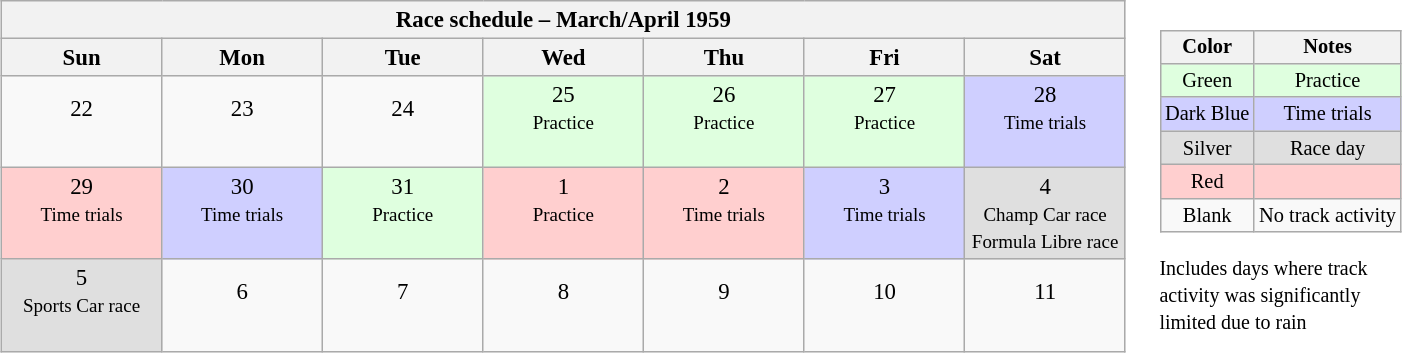<table>
<tr>
<td><br><table class="wikitable" style="text-align:center; font-size:95%">
<tr valign="top">
<th colspan=7>Race schedule – March/April 1959</th>
</tr>
<tr>
<th scope="col" width="100">Sun</th>
<th scope="col" width="100">Mon</th>
<th scope="col" width="100">Tue</th>
<th scope="col" width="100">Wed</th>
<th scope="col" width="100">Thu</th>
<th scope="col" width="100">Fri</th>
<th scope="col" width="100">Sat</th>
</tr>
<tr>
<td>22<br> </td>
<td>23<br> </td>
<td>24<br> </td>
<td style="background:#DFFFDF;">25<br><small>Practice<br> </small></td>
<td style="background:#DFFFDF;">26<br><small>Practice<br> </small></td>
<td style="background:#DFFFDF;">27<br><small>Practice<br> </small></td>
<td style="background:#CFCFFF;">28<br><small>Time trials<br> </small></td>
</tr>
<tr>
<td style="background:#FFCFCF;">29<br><small>Time trials<br> </small></td>
<td style="background:#CFCFFF;">30<br><small>Time trials<br> </small></td>
<td style="background:#DFFFDF;">31<br><small>Practice<br> </small></td>
<td style="background:#FFCFCF;">1<br><small>Practice<br> </small></td>
<td style="background:#FFCFCF;">2<br><small>Time trials<br> </small></td>
<td style="background:#CFCFFF;">3<br><small>Time trials<br> </small></td>
<td style="background:#DFDFDF;">4<br><small>Champ Car race<br>Formula Libre race</small></td>
</tr>
<tr>
<td style="background:#DFDFDF;">5<br><small>Sports Car race<br> </small></td>
<td>6<br> </td>
<td>7<br> </td>
<td>8<br> </td>
<td>9<br> </td>
<td>10<br> </td>
<td>11<br> </td>
</tr>
</table>
</td>
<td valign="top"><br><table>
<tr>
<td><br><table style="margin-right:0; font-size:85%; text-align:center;" class="wikitable">
<tr>
<th>Color</th>
<th>Notes</th>
</tr>
<tr style="background:#DFFFDF;">
<td>Green</td>
<td>Practice</td>
</tr>
<tr style="background:#CFCFFF;">
<td>Dark Blue</td>
<td>Time trials</td>
</tr>
<tr style="background:#DFDFDF;">
<td>Silver</td>
<td>Race day</td>
</tr>
<tr style="background:#FFCFCF;">
<td>Red</td>
<td></td>
</tr>
<tr>
<td>Blank</td>
<td>No track activity</td>
</tr>
</table>
 <small>Includes days where track<br>activity was significantly<br>limited due to rain</small></td>
</tr>
</table>
</td>
</tr>
</table>
